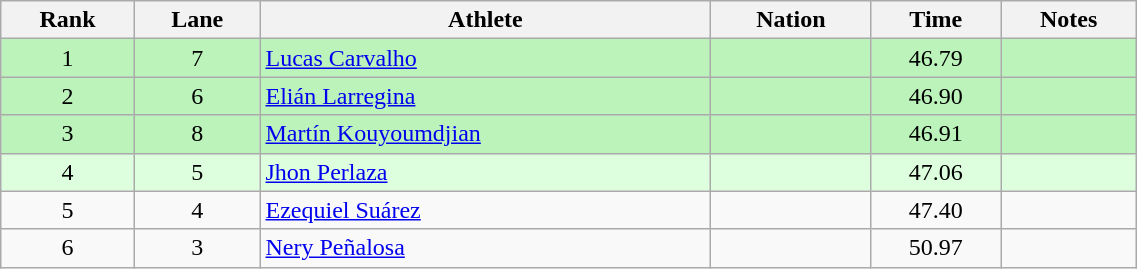<table class="wikitable sortable" style="text-align:center;width: 60%;">
<tr>
<th scope="col">Rank</th>
<th>Lane</th>
<th scope="col">Athlete</th>
<th scope="col">Nation</th>
<th scope="col">Time</th>
<th scope="col">Notes</th>
</tr>
<tr bgcolor="#bbf3bb">
<td>1</td>
<td>7</td>
<td align=left><a href='#'>Lucas Carvalho</a></td>
<td align=left></td>
<td>46.79</td>
<td></td>
</tr>
<tr bgcolor="#bbf3bb">
<td>2</td>
<td>6</td>
<td align=left><a href='#'>Elián Larregina</a></td>
<td align=left></td>
<td>46.90</td>
<td></td>
</tr>
<tr bgcolor="#bbf3bb">
<td>3</td>
<td>8</td>
<td align=left><a href='#'>Martín Kouyoumdjian</a></td>
<td align=left></td>
<td>46.91</td>
<td></td>
</tr>
<tr bgcolor=ddffdd>
<td>4</td>
<td>5</td>
<td align=left><a href='#'>Jhon Perlaza</a></td>
<td align=left></td>
<td>47.06</td>
<td></td>
</tr>
<tr>
<td>5</td>
<td>4</td>
<td align=left><a href='#'>Ezequiel Suárez</a></td>
<td align=left></td>
<td>47.40</td>
<td></td>
</tr>
<tr>
<td>6</td>
<td>3</td>
<td align=left><a href='#'>Nery Peñalosa</a></td>
<td align=left></td>
<td>50.97</td>
<td></td>
</tr>
</table>
